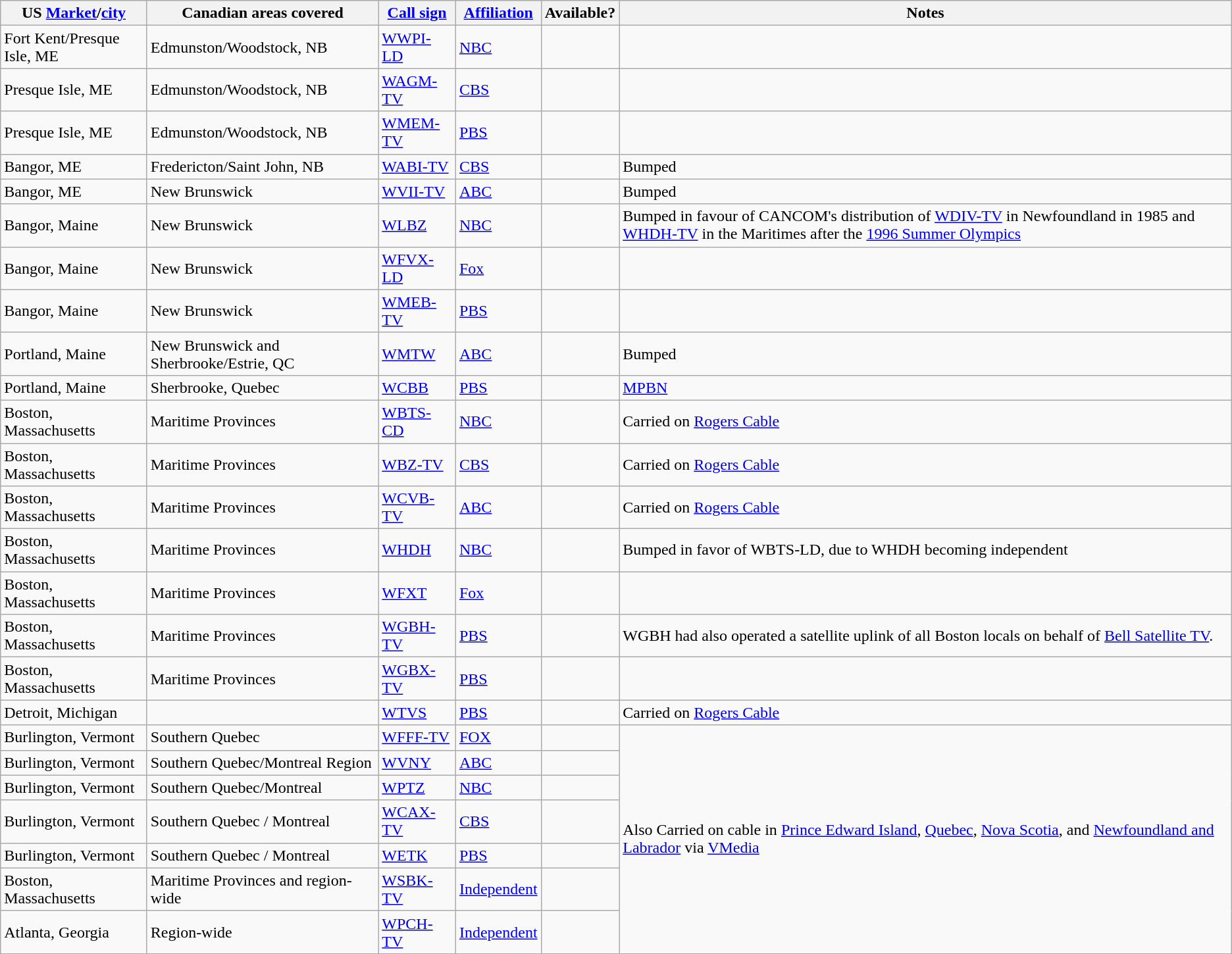<table class="wikitable sortable">
<tr>
<th>US <a href='#'>Market</a>/<a href='#'>city</a></th>
<th>Canadian areas covered</th>
<th><a href='#'>Call sign</a></th>
<th><a href='#'>Affiliation</a></th>
<th>Available?</th>
<th>Notes</th>
</tr>
<tr>
<td>Fort Kent/Presque Isle, ME</td>
<td>Edmunston/Woodstock, NB</td>
<td><a href='#'>WWPI-LD</a></td>
<td><a href='#'>NBC</a></td>
<td></td>
<td></td>
</tr>
<tr>
<td>Presque Isle, ME</td>
<td>Edmunston/Woodstock, NB</td>
<td><a href='#'>WAGM-TV</a></td>
<td><a href='#'>CBS</a></td>
<td></td>
<td></td>
</tr>
<tr>
<td>Presque Isle, ME</td>
<td>Edmunston/Woodstock, NB</td>
<td><a href='#'>WMEM-TV</a></td>
<td><a href='#'>PBS</a></td>
<td></td>
<td></td>
</tr>
<tr>
<td>Bangor, ME</td>
<td>Fredericton/Saint John, NB</td>
<td><a href='#'>WABI-TV</a></td>
<td><a href='#'>CBS</a></td>
<td></td>
<td> Bumped</td>
</tr>
<tr>
<td>Bangor, ME</td>
<td>New Brunswick</td>
<td><a href='#'>WVII-TV</a></td>
<td><a href='#'>ABC</a></td>
<td></td>
<td> Bumped</td>
</tr>
<tr>
<td>Bangor, Maine</td>
<td>New Brunswick</td>
<td><a href='#'>WLBZ</a></td>
<td><a href='#'>NBC</a></td>
<td></td>
<td> Bumped in favour of CANCOM's distribution of <a href='#'>WDIV-TV</a> in Newfoundland in 1985 and <a href='#'>WHDH-TV</a> in the Maritimes after the <a href='#'>1996 Summer Olympics</a></td>
</tr>
<tr>
<td>Bangor, Maine</td>
<td>New Brunswick</td>
<td><a href='#'>WFVX-LD</a></td>
<td><a href='#'>Fox</a></td>
<td></td>
<td></td>
</tr>
<tr>
<td>Bangor, Maine</td>
<td>New Brunswick</td>
<td><a href='#'>WMEB-TV</a></td>
<td><a href='#'>PBS</a></td>
<td></td>
<td></td>
</tr>
<tr>
<td>Portland, Maine</td>
<td>New Brunswick and Sherbrooke/Estrie, QC</td>
<td><a href='#'>WMTW</a></td>
<td><a href='#'>ABC</a></td>
<td></td>
<td> Bumped</td>
</tr>
<tr>
<td>Portland, Maine</td>
<td>Sherbrooke, Quebec</td>
<td><a href='#'>WCBB</a></td>
<td><a href='#'>PBS</a></td>
<td></td>
<td><a href='#'>MPBN</a></td>
</tr>
<tr>
<td>Boston, Massachusetts</td>
<td>Maritime Provinces</td>
<td><a href='#'>WBTS-CD</a></td>
<td><a href='#'>NBC</a></td>
<td></td>
<td>Carried on <a href='#'>Rogers Cable</a></td>
</tr>
<tr>
<td>Boston, Massachusetts</td>
<td>Maritime Provinces</td>
<td><a href='#'>WBZ-TV</a></td>
<td><a href='#'>CBS</a></td>
<td></td>
<td>Carried on <a href='#'>Rogers Cable</a></td>
</tr>
<tr>
<td>Boston, Massachusetts</td>
<td>Maritime Provinces</td>
<td><a href='#'>WCVB-TV</a></td>
<td><a href='#'>ABC</a></td>
<td></td>
<td>Carried on <a href='#'>Rogers Cable</a></td>
</tr>
<tr>
<td>Boston, Massachusetts</td>
<td>Maritime Provinces</td>
<td><a href='#'>WHDH</a></td>
<td><a href='#'>NBC</a></td>
<td></td>
<td> Bumped in favor of WBTS-LD, due to WHDH becoming independent</td>
</tr>
<tr>
<td>Boston, Massachusetts</td>
<td>Maritime Provinces</td>
<td><a href='#'>WFXT</a></td>
<td><a href='#'>Fox</a></td>
<td></td>
<td></td>
</tr>
<tr>
<td>Boston, Massachusetts</td>
<td>Maritime Provinces</td>
<td><a href='#'>WGBH-TV</a></td>
<td><a href='#'>PBS</a></td>
<td></td>
<td>WGBH had also operated a satellite uplink of all Boston locals on behalf of <a href='#'>Bell Satellite TV</a>.</td>
</tr>
<tr>
<td>Boston, Massachusetts</td>
<td>Maritime Provinces</td>
<td><a href='#'>WGBX-TV</a></td>
<td><a href='#'>PBS</a></td>
<td></td>
<td></td>
</tr>
<tr>
<td>Detroit, Michigan</td>
<td></td>
<td><a href='#'>WTVS</a></td>
<td><a href='#'>PBS</a></td>
<td></td>
<td>Carried on <a href='#'>Rogers Cable</a></td>
</tr>
<tr>
<td>Burlington, Vermont</td>
<td>Southern Quebec</td>
<td><a href='#'>WFFF-TV</a></td>
<td><a href='#'>FOX</a></td>
<td></td>
<td rowspan="7">Also Carried on cable in <a href='#'>Prince Edward Island</a>, <a href='#'>Quebec</a>, <a href='#'>Nova Scotia</a>, and <a href='#'>Newfoundland and Labrador</a> via <a href='#'>VMedia</a></td>
</tr>
<tr>
<td>Burlington, Vermont</td>
<td>Southern Quebec/Montreal Region</td>
<td><a href='#'>WVNY</a></td>
<td><a href='#'>ABC</a></td>
<td></td>
</tr>
<tr>
<td>Burlington, Vermont</td>
<td>Southern Quebec/Montreal</td>
<td><a href='#'>WPTZ</a></td>
<td><a href='#'>NBC</a></td>
<td></td>
</tr>
<tr>
<td>Burlington, Vermont</td>
<td>Southern Quebec / Montreal</td>
<td><a href='#'>WCAX-TV</a></td>
<td><a href='#'>CBS</a></td>
<td></td>
</tr>
<tr>
<td>Burlington, Vermont</td>
<td>Southern Quebec / Montreal</td>
<td><a href='#'>WETK</a></td>
<td><a href='#'>PBS</a></td>
<td></td>
</tr>
<tr>
<td>Boston, Massachusetts</td>
<td>Maritime Provinces and region-wide</td>
<td><a href='#'>WSBK-TV</a></td>
<td><a href='#'>Independent</a></td>
<td></td>
</tr>
<tr>
<td>Atlanta, Georgia</td>
<td>Region-wide</td>
<td><a href='#'>WPCH-TV</a></td>
<td><a href='#'>Independent</a></td>
<td></td>
</tr>
</table>
